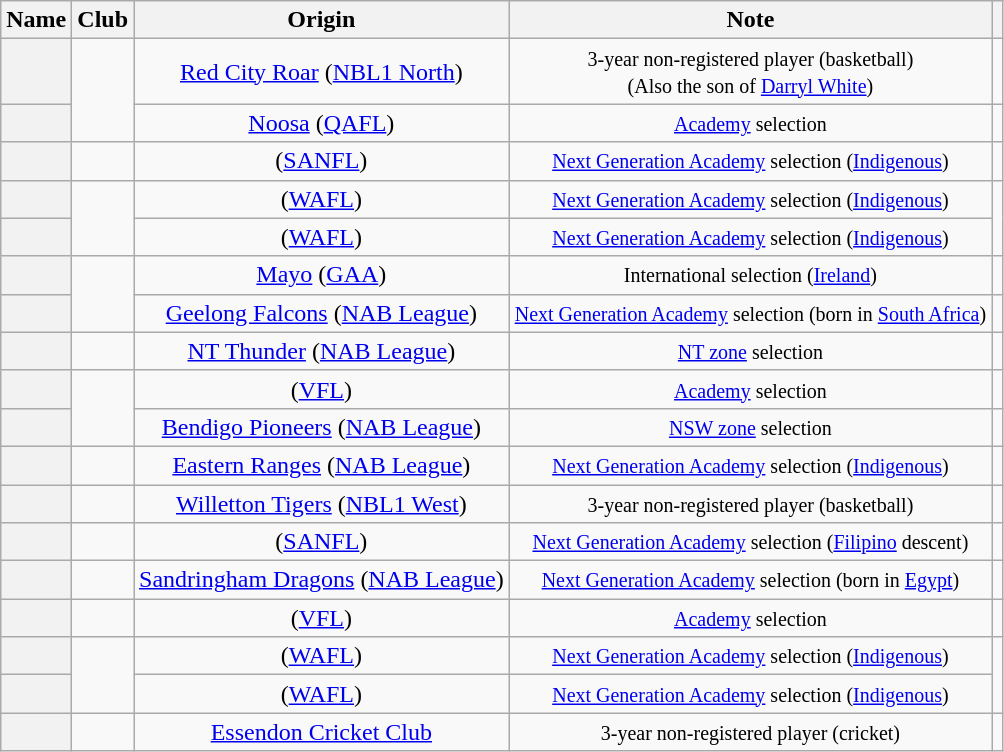<table class="wikitable sortable plainrowheaders" style="text-align:center;">
<tr>
<th scope="col">Name</th>
<th scope="col">Club</th>
<th scope="col">Origin</th>
<th scope="col">Note</th>
<th class="unsortable"></th>
</tr>
<tr>
<th scope="row"></th>
<td rowspan=2></td>
<td><a href='#'>Red City Roar</a> (<a href='#'>NBL1 North</a>)</td>
<td><small>3-year non-registered player (basketball)<br>(Also the son of <a href='#'>Darryl White</a>)</small></td>
<td></td>
</tr>
<tr>
<th scope="row"></th>
<td><a href='#'>Noosa</a> (<a href='#'>QAFL</a>)</td>
<td><small><a href='#'>Academy</a> selection </small></td>
<td></td>
</tr>
<tr>
<th scope="row"></th>
<td></td>
<td> (<a href='#'>SANFL</a>)</td>
<td><small><a href='#'>Next Generation Academy</a> selection (<a href='#'>Indigenous</a>)</small></td>
<td></td>
</tr>
<tr>
<th scope="row"></th>
<td rowspan=2></td>
<td> (<a href='#'>WAFL</a>)</td>
<td><small><a href='#'>Next Generation Academy</a> selection (<a href='#'>Indigenous</a>)</small></td>
<td rowspan=2></td>
</tr>
<tr>
<th scope="row"></th>
<td> (<a href='#'>WAFL</a>)</td>
<td><small><a href='#'>Next Generation Academy</a> selection (<a href='#'>Indigenous</a>)</small></td>
</tr>
<tr>
<th scope="row"></th>
<td rowspan=2></td>
<td><a href='#'>Mayo</a> (<a href='#'>GAA</a>)</td>
<td><small>International selection (<a href='#'>Ireland</a>)</small></td>
<td></td>
</tr>
<tr>
<th scope="row"></th>
<td><a href='#'>Geelong Falcons</a> (<a href='#'>NAB League</a>)</td>
<td><small><a href='#'>Next Generation Academy</a> selection (born in <a href='#'>South Africa</a>)</small></td>
<td></td>
</tr>
<tr>
<th scope="row"></th>
<td></td>
<td><a href='#'>NT Thunder</a> (<a href='#'>NAB League</a>)</td>
<td><small><a href='#'>NT zone</a> selection </small></td>
<td></td>
</tr>
<tr>
<th scope="row"></th>
<td rowspan=2></td>
<td> (<a href='#'>VFL</a>)</td>
<td><small><a href='#'>Academy</a> selection </small></td>
<td></td>
</tr>
<tr>
<th scope="row"></th>
<td><a href='#'>Bendigo Pioneers</a> (<a href='#'>NAB League</a>)</td>
<td><small><a href='#'>NSW zone</a> selection </small></td>
<td></td>
</tr>
<tr>
<th scope="row"></th>
<td></td>
<td><a href='#'>Eastern Ranges</a> (<a href='#'>NAB League</a>)</td>
<td><small><a href='#'>Next Generation Academy</a> selection (<a href='#'>Indigenous</a>)</small></td>
<td></td>
</tr>
<tr>
<th scope="row"></th>
<td></td>
<td><a href='#'>Willetton Tigers</a> (<a href='#'>NBL1 West</a>)</td>
<td><small>3-year non-registered player (basketball)</small></td>
<td></td>
</tr>
<tr>
<th scope="row"></th>
<td></td>
<td> (<a href='#'>SANFL</a>)</td>
<td><small><a href='#'>Next Generation Academy</a> selection (<a href='#'>Filipino</a> descent)</small></td>
<td></td>
</tr>
<tr>
<th scope="row"></th>
<td></td>
<td><a href='#'>Sandringham Dragons</a> (<a href='#'>NAB League</a>)</td>
<td><small><a href='#'>Next Generation Academy</a> selection (born in <a href='#'>Egypt</a>)</small></td>
<td></td>
</tr>
<tr>
<th scope="row"></th>
<td></td>
<td> (<a href='#'>VFL</a>)</td>
<td><small><a href='#'>Academy</a> selection </small></td>
<td></td>
</tr>
<tr>
<th scope="row"></th>
<td rowspan=2></td>
<td> (<a href='#'>WAFL</a>)</td>
<td><small><a href='#'>Next Generation Academy</a> selection (<a href='#'>Indigenous</a>)</small></td>
<td rowspan=2></td>
</tr>
<tr>
<th scope="row"></th>
<td> (<a href='#'>WAFL</a>)</td>
<td><small><a href='#'>Next Generation Academy</a> selection (<a href='#'>Indigenous</a>)</small></td>
</tr>
<tr>
<th scope="row"></th>
<td></td>
<td><a href='#'>Essendon Cricket Club</a></td>
<td><small>3-year non-registered player (cricket)</small></td>
<td></td>
</tr>
</table>
